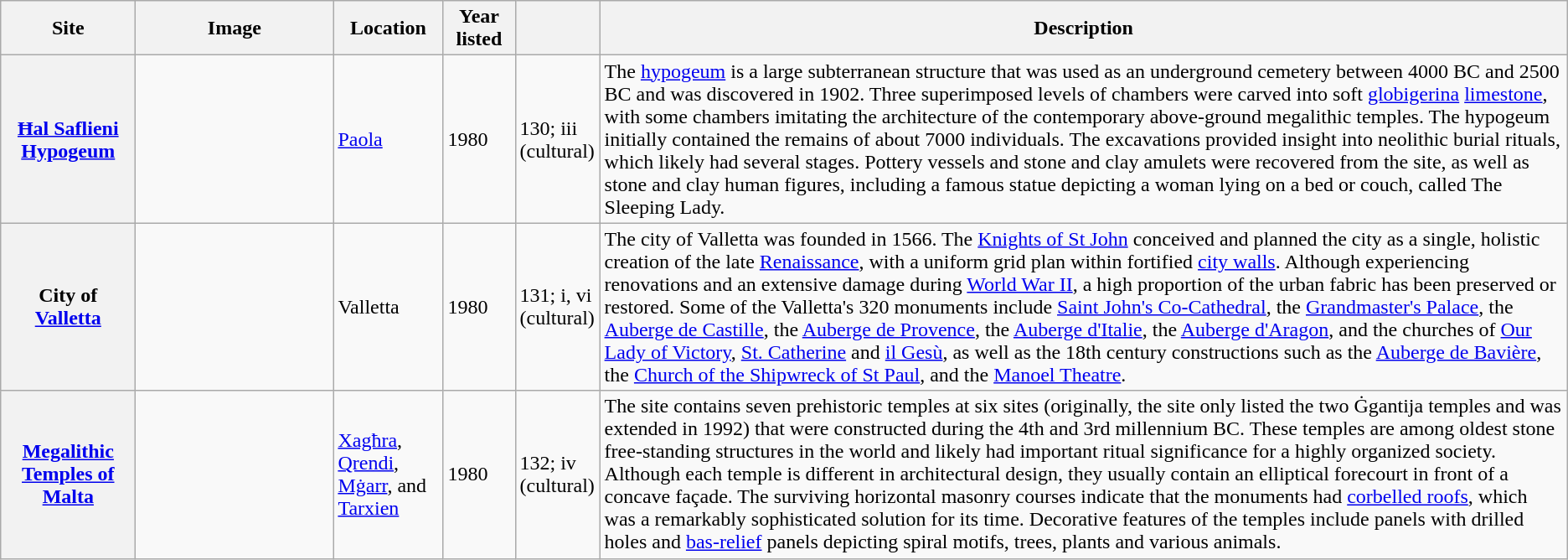<table class="wikitable sortable plainrowheaders">
<tr>
<th style="width:100px;" scope="col">Site</th>
<th class="unsortable" style="width:150px;" scope="col">Image</th>
<th style="width:80px;" scope="col">Location</th>
<th style="width:50px;" scope="col">Year listed</th>
<th style="width:60px;" scope="col"></th>
<th scope="col" class="unsortable">Description</th>
</tr>
<tr>
<th scope="row"><a href='#'>Ħal Saflieni Hypogeum</a></th>
<td></td>
<td><a href='#'>Paola</a></td>
<td>1980</td>
<td>130; iii (cultural)</td>
<td>The <a href='#'>hypogeum</a> is a large subterranean structure that was used as an underground cemetery between 4000 BC and 2500 BC and was discovered in 1902. Three superimposed levels of chambers were carved into soft <a href='#'>globigerina</a> <a href='#'>limestone</a>, with some chambers imitating the architecture of the contemporary above-ground megalithic temples. The hypogeum initially contained the remains of about 7000 individuals. The excavations provided insight into neolithic burial rituals, which likely had several stages. Pottery vessels and stone and clay amulets were recovered from the site, as well as stone and clay human figures, including a famous statue depicting a woman lying on a bed or couch, called The Sleeping Lady.</td>
</tr>
<tr>
<th scope="row">City of <a href='#'>Valletta</a></th>
<td></td>
<td>Valletta</td>
<td>1980</td>
<td>131; i, vi (cultural)</td>
<td>The city of Valletta was founded in 1566. The <a href='#'>Knights of St John</a> conceived and planned the city as a single, holistic creation of the late <a href='#'>Renaissance</a>, with a uniform grid plan within fortified <a href='#'>city walls</a>. Although experiencing renovations and an extensive damage during <a href='#'>World War II</a>, a high proportion of the urban fabric has been preserved or restored. Some of the Valletta's 320 monuments include <a href='#'>Saint John's Co-Cathedral</a>, the <a href='#'>Grandmaster's Palace</a>, the <a href='#'>Auberge de Castille</a>, the <a href='#'>Auberge de Provence</a>, the <a href='#'>Auberge d'Italie</a>, the <a href='#'>Auberge d'Aragon</a>, and the churches of <a href='#'>Our Lady of Victory</a>, <a href='#'>St. Catherine</a> and <a href='#'>il Gesù</a>, as well as the 18th century constructions such as the <a href='#'>Auberge de Bavière</a>, the <a href='#'>Church of the Shipwreck of St Paul</a>, and the <a href='#'>Manoel Theatre</a>.</td>
</tr>
<tr>
<th scope="row"><a href='#'>Megalithic Temples of Malta</a></th>
<td></td>
<td><a href='#'>Xagħra</a>, <a href='#'>Qrendi</a>, <a href='#'>Mġarr</a>, and <a href='#'>Tarxien</a></td>
<td>1980</td>
<td>132; iv (cultural)</td>
<td>The site contains seven prehistoric temples at six sites (originally, the site only listed the two Ġgantija temples and was extended in 1992) that were constructed during the 4th and 3rd millennium BC. These temples are among oldest stone free-standing structures in the world and likely had important ritual significance for a highly organized society. Although each temple is different in architectural design, they usually contain an elliptical forecourt in front of a concave façade. The surviving horizontal masonry courses indicate that the monuments had <a href='#'>corbelled roofs</a>, which was a remarkably sophisticated solution for its time. Decorative features of the temples include panels with drilled holes and <a href='#'>bas-relief</a> panels depicting spiral motifs, trees, plants and various animals.</td>
</tr>
</table>
